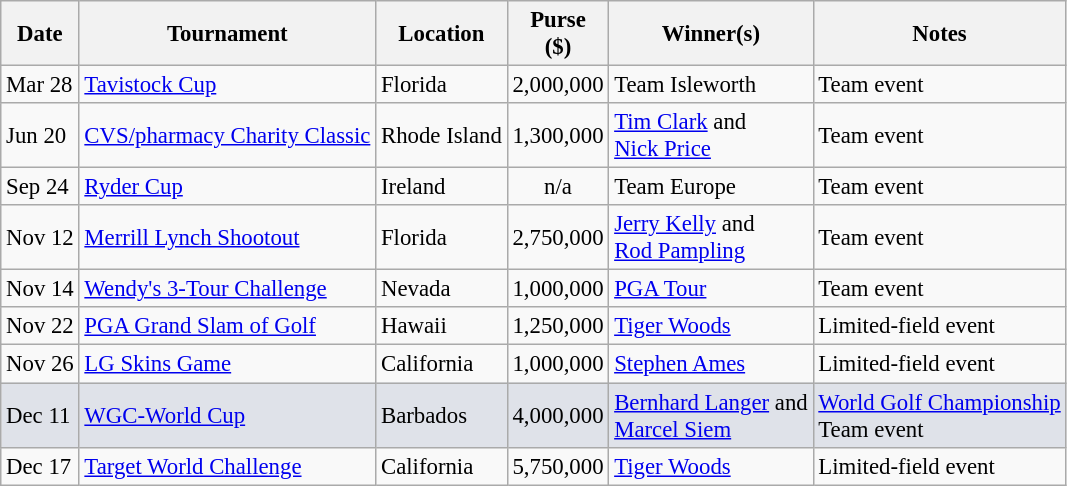<table class="wikitable" style="font-size:95%">
<tr>
<th>Date</th>
<th>Tournament</th>
<th>Location</th>
<th>Purse<br>($)</th>
<th>Winner(s)</th>
<th>Notes</th>
</tr>
<tr>
<td>Mar 28</td>
<td><a href='#'>Tavistock Cup</a></td>
<td>Florida</td>
<td align=right>2,000,000</td>
<td>Team Isleworth</td>
<td>Team event</td>
</tr>
<tr>
<td>Jun 20</td>
<td><a href='#'>CVS/pharmacy Charity Classic</a></td>
<td>Rhode Island</td>
<td align=right>1,300,000</td>
<td> <a href='#'>Tim Clark</a> and<br> <a href='#'>Nick Price</a></td>
<td>Team event</td>
</tr>
<tr>
<td>Sep 24</td>
<td><a href='#'>Ryder Cup</a></td>
<td>Ireland</td>
<td align=center>n/a</td>
<td> Team Europe</td>
<td>Team event</td>
</tr>
<tr>
<td>Nov 12</td>
<td><a href='#'>Merrill Lynch Shootout</a></td>
<td>Florida</td>
<td align=right>2,750,000</td>
<td> <a href='#'>Jerry Kelly</a> and<br> <a href='#'>Rod Pampling</a></td>
<td>Team event</td>
</tr>
<tr>
<td>Nov 14</td>
<td><a href='#'>Wendy's 3-Tour Challenge</a></td>
<td>Nevada</td>
<td align=right>1,000,000</td>
<td><a href='#'>PGA Tour</a></td>
<td>Team event</td>
</tr>
<tr>
<td>Nov 22</td>
<td><a href='#'>PGA Grand Slam of Golf</a></td>
<td>Hawaii</td>
<td align=right>1,250,000</td>
<td> <a href='#'>Tiger Woods</a></td>
<td>Limited-field event</td>
</tr>
<tr>
<td>Nov 26</td>
<td><a href='#'>LG Skins Game</a></td>
<td>California</td>
<td align=right>1,000,000</td>
<td> <a href='#'>Stephen Ames</a></td>
<td>Limited-field event</td>
</tr>
<tr style="background:#dfe2e9">
<td>Dec 11</td>
<td><a href='#'>WGC-World Cup</a></td>
<td>Barbados</td>
<td align=right>4,000,000</td>
<td> <a href='#'>Bernhard Langer</a> and<br> <a href='#'>Marcel Siem</a></td>
<td><a href='#'>World Golf Championship</a><br>Team event</td>
</tr>
<tr>
<td>Dec 17</td>
<td><a href='#'>Target World Challenge</a></td>
<td>California</td>
<td align=right>5,750,000</td>
<td> <a href='#'>Tiger Woods</a></td>
<td>Limited-field event</td>
</tr>
</table>
